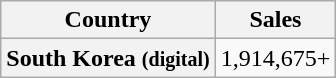<table class="wikitable plainrowheaders">
<tr>
<th>Country</th>
<th>Sales</th>
</tr>
<tr>
<th scope="row">South Korea <small>(digital)</small></th>
<td>1,914,675+</td>
</tr>
</table>
